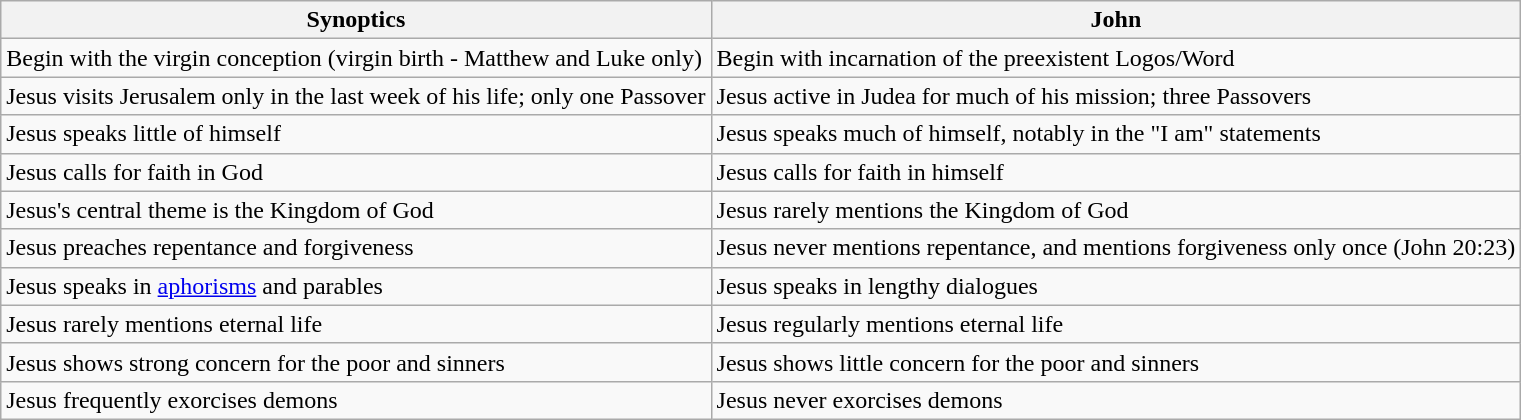<table class="wikitable">
<tr>
<th>Synoptics</th>
<th>John</th>
</tr>
<tr>
<td>Begin with the virgin conception (virgin birth - Matthew and Luke only)</td>
<td>Begin with incarnation of the preexistent Logos/Word</td>
</tr>
<tr>
<td>Jesus visits Jerusalem only in the last week of his life; only one Passover</td>
<td>Jesus active in Judea for much of his mission; three Passovers</td>
</tr>
<tr>
<td>Jesus speaks little of himself</td>
<td>Jesus speaks much of himself, notably in the "I am" statements</td>
</tr>
<tr>
<td>Jesus calls for faith in God</td>
<td>Jesus calls for faith in himself</td>
</tr>
<tr>
<td>Jesus's central theme is the Kingdom of God</td>
<td>Jesus rarely mentions the Kingdom of God</td>
</tr>
<tr>
<td>Jesus preaches repentance and forgiveness</td>
<td>Jesus never mentions repentance, and mentions forgiveness only once (John 20:23)</td>
</tr>
<tr>
<td>Jesus speaks in <a href='#'>aphorisms</a> and parables</td>
<td>Jesus speaks in lengthy dialogues</td>
</tr>
<tr>
<td>Jesus rarely mentions eternal life</td>
<td>Jesus regularly mentions eternal life</td>
</tr>
<tr>
<td>Jesus shows strong concern for the poor and sinners</td>
<td>Jesus shows little concern for the poor and sinners</td>
</tr>
<tr>
<td>Jesus frequently exorcises demons</td>
<td>Jesus never exorcises demons</td>
</tr>
</table>
